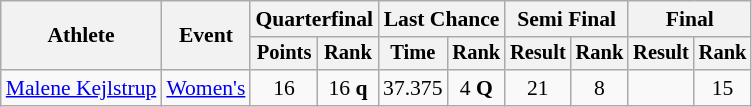<table class="wikitable" style="font-size:90%;">
<tr>
<th rowspan=2>Athlete</th>
<th rowspan=2>Event</th>
<th colspan=2>Quarterfinal</th>
<th colspan=2>Last Chance</th>
<th colspan=2>Semi Final</th>
<th colspan=2>Final</th>
</tr>
<tr style="font-size:95%">
<th>Points</th>
<th>Rank</th>
<th>Time</th>
<th>Rank</th>
<th>Result</th>
<th>Rank</th>
<th>Result</th>
<th>Rank</th>
</tr>
<tr align=center>
<td align=left><a href='#'>Malene Kejlstrup</a></td>
<td align=left><a href='#'>Women's</a></td>
<td>16</td>
<td>16 <strong>q</strong></td>
<td>37.375</td>
<td>4 <strong>Q</strong></td>
<td>21</td>
<td>8</td>
<td></td>
<td>15</td>
</tr>
</table>
